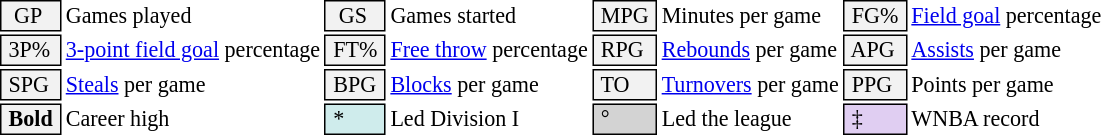<table class="toccolours" style="font-size: 92%; white-space: nowrap;">
<tr>
<td style="background-color: #F2F2F2; border: 1px solid black;">  GP</td>
<td>Games played</td>
<td style="background-color: #F2F2F2; border: 1px solid black">  GS </td>
<td>Games started</td>
<td style="background-color: #F2F2F2; border: 1px solid black"> MPG </td>
<td>Minutes per game</td>
<td style="background-color: #F2F2F2; border: 1px solid black;"> FG% </td>
<td><a href='#'>Field goal</a> percentage</td>
</tr>
<tr>
<td style="background-color: #F2F2F2; border: 1px solid black"> 3P% </td>
<td><a href='#'>3-point field goal</a> percentage</td>
<td style="background-color: #F2F2F2; border: 1px solid black"> FT% </td>
<td><a href='#'>Free throw</a> percentage</td>
<td style="background-color: #F2F2F2; border: 1px solid black;"> RPG </td>
<td><a href='#'>Rebounds</a> per game</td>
<td style="background-color: #F2F2F2; border: 1px solid black"> APG </td>
<td><a href='#'>Assists</a> per game</td>
</tr>
<tr>
<td style="background-color: #F2F2F2; border: 1px solid black"> SPG </td>
<td><a href='#'>Steals</a> per game</td>
<td style="background-color: #F2F2F2; border: 1px solid black;"> BPG </td>
<td><a href='#'>Blocks</a> per game</td>
<td style="background-color: #F2F2F2; border: 1px solid black"> TO </td>
<td><a href='#'>Turnovers</a> per game</td>
<td style="background-color: #F2F2F2; border: 1px solid black"> PPG </td>
<td>Points per game</td>
</tr>
<tr>
<td style="background-color: #F2F2F2; border: 1px solid black"> <strong>Bold</strong> </td>
<td>Career high</td>
<td style="background-color: #cfecec; border: 1px solid black"> * </td>
<td>Led Division I</td>
<td style="background-color: #D3D3D3; border: 1px solid black"> ° </td>
<td>Led the league</td>
<td style="background-color: #E0CEF2; border: 1px solid black"> ‡ </td>
<td>WNBA record</td>
</tr>
</table>
